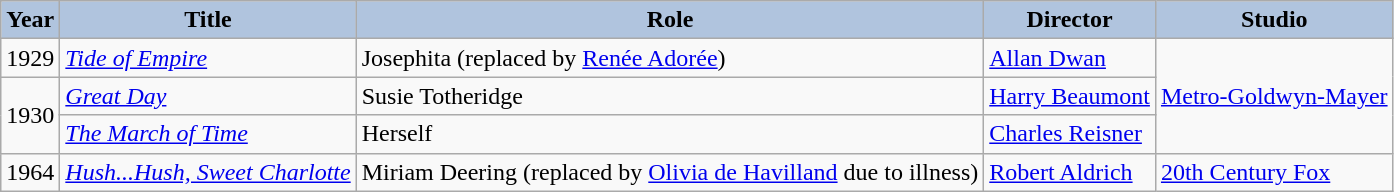<table class="wikitable sortable" style="font-size: 100%; background: #f9f9f9">
<tr>
<th style="background:#B0C4DE;">Year</th>
<th style="background:#B0C4DE;">Title</th>
<th style="background:#B0C4DE;">Role</th>
<th style="background:#B0C4DE;">Director</th>
<th style="background:#B0C4DE;">Studio</th>
</tr>
<tr>
<td>1929</td>
<td><em><a href='#'>Tide of Empire</a></em></td>
<td>Josephita (replaced by <a href='#'>Renée Adorée</a>)</td>
<td><a href='#'>Allan Dwan</a></td>
<td rowspan="3"><a href='#'>Metro-Goldwyn-Mayer</a></td>
</tr>
<tr>
<td rowspan="2">1930</td>
<td><em><a href='#'>Great Day</a></em></td>
<td>Susie Totheridge</td>
<td><a href='#'>Harry Beaumont</a></td>
</tr>
<tr>
<td><em><a href='#'>The March of Time</a></em></td>
<td>Herself</td>
<td><a href='#'>Charles Reisner</a></td>
</tr>
<tr>
<td>1964</td>
<td><em><a href='#'>Hush...Hush, Sweet Charlotte</a></em></td>
<td>Miriam Deering (replaced by <a href='#'>Olivia de Havilland</a> due to illness)</td>
<td><a href='#'>Robert Aldrich</a></td>
<td><a href='#'>20th Century Fox</a></td>
</tr>
</table>
